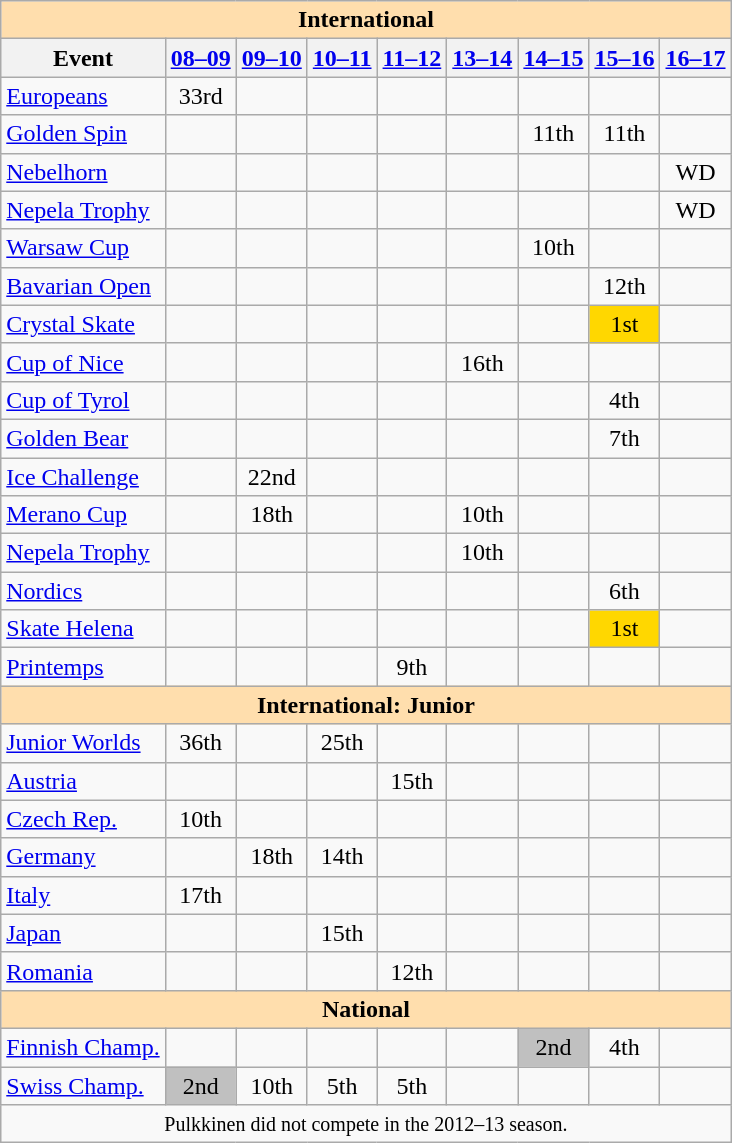<table class="wikitable" style="text-align:center">
<tr>
<th style="background-color: #ffdead; " colspan=9 align=center>International</th>
</tr>
<tr>
<th>Event</th>
<th><a href='#'>08–09</a> <br> </th>
<th><a href='#'>09–10</a> <br> </th>
<th><a href='#'>10–11</a> <br> </th>
<th><a href='#'>11–12</a> <br> </th>
<th><a href='#'>13–14</a> <br> </th>
<th><a href='#'>14–15</a> <br> </th>
<th><a href='#'>15–16</a> <br> </th>
<th><a href='#'>16–17</a> <br> </th>
</tr>
<tr>
<td align=left><a href='#'>Europeans</a></td>
<td>33rd</td>
<td></td>
<td></td>
<td></td>
<td></td>
<td></td>
<td></td>
<td></td>
</tr>
<tr>
<td align=left> <a href='#'>Golden Spin</a></td>
<td></td>
<td></td>
<td></td>
<td></td>
<td></td>
<td>11th</td>
<td>11th</td>
<td></td>
</tr>
<tr>
<td align=left> <a href='#'>Nebelhorn</a></td>
<td></td>
<td></td>
<td></td>
<td></td>
<td></td>
<td></td>
<td></td>
<td>WD</td>
</tr>
<tr>
<td align=left> <a href='#'>Nepela Trophy</a></td>
<td></td>
<td></td>
<td></td>
<td></td>
<td></td>
<td></td>
<td></td>
<td>WD</td>
</tr>
<tr>
<td align=left> <a href='#'>Warsaw Cup</a></td>
<td></td>
<td></td>
<td></td>
<td></td>
<td></td>
<td>10th</td>
<td></td>
<td></td>
</tr>
<tr>
<td align=left><a href='#'>Bavarian Open</a></td>
<td></td>
<td></td>
<td></td>
<td></td>
<td></td>
<td></td>
<td>12th</td>
<td></td>
</tr>
<tr>
<td align=left><a href='#'>Crystal Skate</a></td>
<td></td>
<td></td>
<td></td>
<td></td>
<td></td>
<td></td>
<td bgcolor=gold>1st</td>
<td></td>
</tr>
<tr>
<td align=left><a href='#'>Cup of Nice</a></td>
<td></td>
<td></td>
<td></td>
<td></td>
<td>16th</td>
<td></td>
<td></td>
<td></td>
</tr>
<tr>
<td align=left><a href='#'>Cup of Tyrol</a></td>
<td></td>
<td></td>
<td></td>
<td></td>
<td></td>
<td></td>
<td>4th</td>
<td></td>
</tr>
<tr>
<td align=left><a href='#'>Golden Bear</a></td>
<td></td>
<td></td>
<td></td>
<td></td>
<td></td>
<td></td>
<td>7th</td>
<td></td>
</tr>
<tr>
<td align=left><a href='#'>Ice Challenge</a></td>
<td></td>
<td>22nd</td>
<td></td>
<td></td>
<td></td>
<td></td>
<td></td>
<td></td>
</tr>
<tr>
<td align=left><a href='#'>Merano Cup</a></td>
<td></td>
<td>18th</td>
<td></td>
<td></td>
<td>10th</td>
<td></td>
<td></td>
<td></td>
</tr>
<tr>
<td align=left><a href='#'>Nepela Trophy</a></td>
<td></td>
<td></td>
<td></td>
<td></td>
<td>10th</td>
<td></td>
<td></td>
<td></td>
</tr>
<tr>
<td align=left><a href='#'>Nordics</a></td>
<td></td>
<td></td>
<td></td>
<td></td>
<td></td>
<td></td>
<td>6th</td>
<td></td>
</tr>
<tr>
<td align=left><a href='#'>Skate Helena</a></td>
<td></td>
<td></td>
<td></td>
<td></td>
<td></td>
<td></td>
<td bgcolor=gold>1st</td>
<td></td>
</tr>
<tr>
<td align=left><a href='#'>Printemps</a></td>
<td></td>
<td></td>
<td></td>
<td>9th</td>
<td></td>
<td></td>
<td></td>
<td></td>
</tr>
<tr>
<th style="background-color: #ffdead; " colspan=9 align=center>International: Junior</th>
</tr>
<tr>
<td align=left><a href='#'>Junior Worlds</a></td>
<td>36th</td>
<td></td>
<td>25th</td>
<td></td>
<td></td>
<td></td>
<td></td>
<td></td>
</tr>
<tr>
<td align=left> <a href='#'>Austria</a></td>
<td></td>
<td></td>
<td></td>
<td>15th</td>
<td></td>
<td></td>
<td></td>
<td></td>
</tr>
<tr>
<td align=left> <a href='#'>Czech Rep.</a></td>
<td>10th</td>
<td></td>
<td></td>
<td></td>
<td></td>
<td></td>
<td></td>
<td></td>
</tr>
<tr>
<td align=left> <a href='#'>Germany</a></td>
<td></td>
<td>18th</td>
<td>14th</td>
<td></td>
<td></td>
<td></td>
<td></td>
<td></td>
</tr>
<tr>
<td align=left> <a href='#'>Italy</a></td>
<td>17th</td>
<td></td>
<td></td>
<td></td>
<td></td>
<td></td>
<td></td>
<td></td>
</tr>
<tr>
<td align=left> <a href='#'>Japan</a></td>
<td></td>
<td></td>
<td>15th</td>
<td></td>
<td></td>
<td></td>
<td></td>
<td></td>
</tr>
<tr>
<td align=left> <a href='#'>Romania</a></td>
<td></td>
<td></td>
<td></td>
<td>12th</td>
<td></td>
<td></td>
<td></td>
<td></td>
</tr>
<tr>
<th style="background-color: #ffdead; " colspan=9 align=center>National</th>
</tr>
<tr>
<td align=left><a href='#'>Finnish Champ.</a></td>
<td></td>
<td></td>
<td></td>
<td></td>
<td></td>
<td bgcolor=silver>2nd</td>
<td>4th</td>
<td></td>
</tr>
<tr>
<td align=left><a href='#'>Swiss Champ.</a></td>
<td bgcolor=silver>2nd</td>
<td>10th</td>
<td>5th</td>
<td>5th</td>
<td></td>
<td></td>
<td></td>
<td></td>
</tr>
<tr>
<td colspan=9 align=center><small> Pulkkinen did not compete in the 2012–13 season. </small></td>
</tr>
</table>
